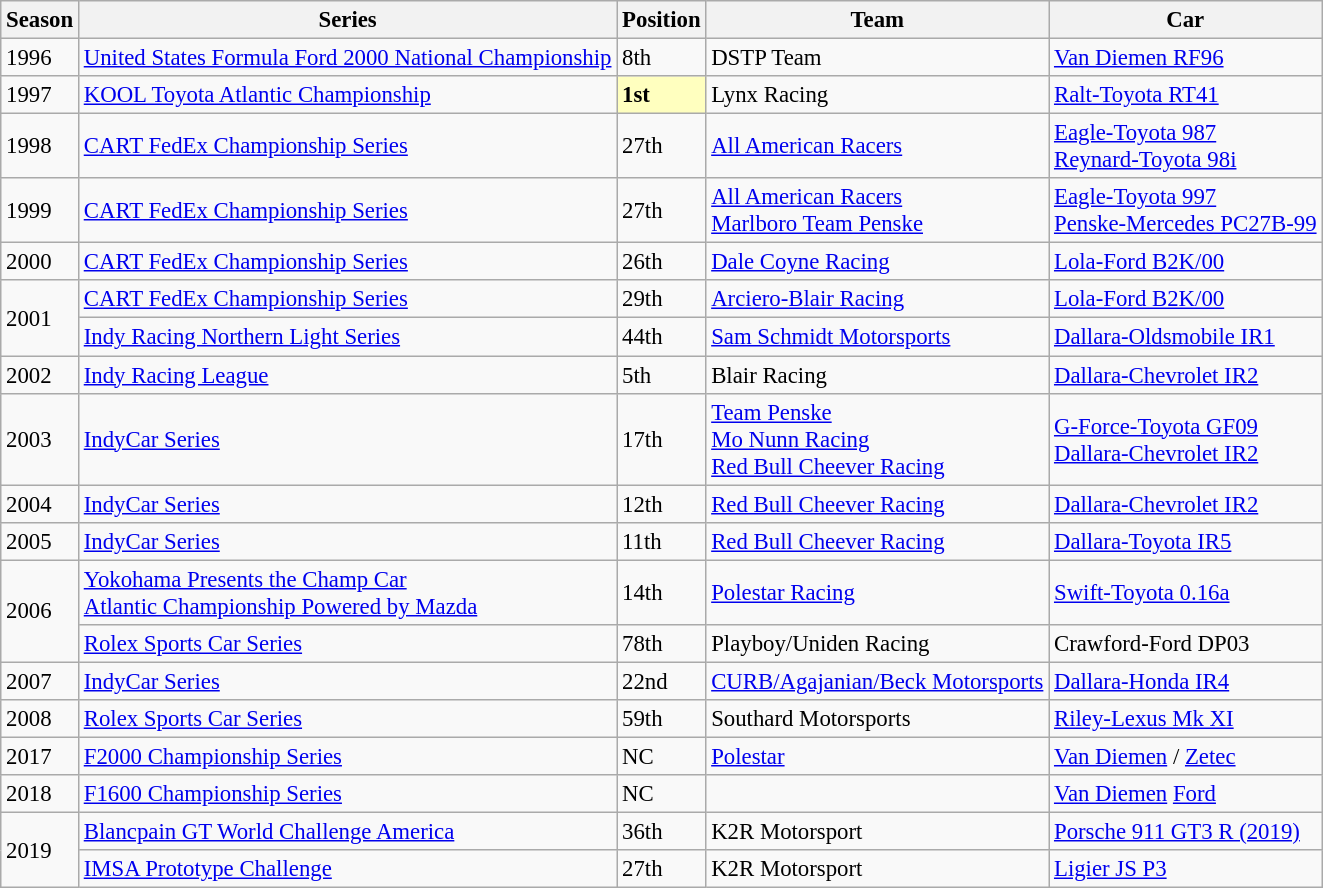<table class="wikitable" style="font-size: 95%;">
<tr>
<th>Season</th>
<th>Series</th>
<th>Position</th>
<th>Team</th>
<th>Car</th>
</tr>
<tr>
<td>1996</td>
<td><a href='#'>United States Formula Ford 2000 National Championship</a></td>
<td>8th</td>
<td>DSTP Team</td>
<td><a href='#'>Van Diemen RF96</a></td>
</tr>
<tr>
<td>1997</td>
<td><a href='#'>KOOL Toyota Atlantic Championship</a>  </td>
<td style="background:#ffffbf;"><strong>1st</strong></td>
<td>Lynx Racing</td>
<td><a href='#'>Ralt-Toyota RT41</a></td>
</tr>
<tr>
<td>1998</td>
<td><a href='#'>CART FedEx Championship Series</a>  </td>
<td>27th</td>
<td><a href='#'>All American Racers</a></td>
<td><a href='#'>Eagle-Toyota 987</a><br><a href='#'>Reynard-Toyota 98i</a></td>
</tr>
<tr>
<td>1999</td>
<td><a href='#'>CART FedEx Championship Series</a>  </td>
<td>27th</td>
<td><a href='#'>All American Racers</a><br><a href='#'>Marlboro Team Penske</a></td>
<td><a href='#'>Eagle-Toyota 997</a><br><a href='#'>Penske-Mercedes PC27B-99</a></td>
</tr>
<tr>
<td>2000</td>
<td><a href='#'>CART FedEx Championship Series</a>  </td>
<td>26th</td>
<td><a href='#'>Dale Coyne Racing</a></td>
<td><a href='#'>Lola-Ford B2K/00</a></td>
</tr>
<tr>
<td rowspan="2">2001</td>
<td><a href='#'>CART FedEx Championship Series</a>  </td>
<td>29th</td>
<td><a href='#'>Arciero-Blair Racing</a></td>
<td><a href='#'>Lola-Ford B2K/00</a></td>
</tr>
<tr>
<td><a href='#'>Indy Racing Northern Light Series</a>  </td>
<td>44th</td>
<td><a href='#'>Sam Schmidt Motorsports</a></td>
<td><a href='#'>Dallara-Oldsmobile IR1</a></td>
</tr>
<tr>
<td>2002</td>
<td><a href='#'>Indy Racing League</a>  </td>
<td>5th</td>
<td>Blair Racing</td>
<td><a href='#'>Dallara-Chevrolet IR2</a></td>
</tr>
<tr>
<td>2003</td>
<td><a href='#'>IndyCar Series</a>  </td>
<td>17th</td>
<td><a href='#'>Team Penske</a><br><a href='#'>Mo Nunn Racing</a><br><a href='#'>Red Bull Cheever Racing</a></td>
<td><a href='#'>G-Force-Toyota GF09</a><br><a href='#'>Dallara-Chevrolet IR2</a></td>
</tr>
<tr>
<td>2004</td>
<td><a href='#'>IndyCar Series</a>  </td>
<td>12th</td>
<td><a href='#'>Red Bull Cheever Racing</a></td>
<td><a href='#'>Dallara-Chevrolet IR2</a></td>
</tr>
<tr>
<td>2005</td>
<td><a href='#'>IndyCar Series</a>  </td>
<td>11th</td>
<td><a href='#'>Red Bull Cheever Racing</a></td>
<td><a href='#'>Dallara-Toyota IR5</a></td>
</tr>
<tr>
<td rowspan="2">2006</td>
<td><a href='#'>Yokohama Presents the Champ Car<br>Atlantic Championship Powered by Mazda</a>  </td>
<td>14th</td>
<td><a href='#'>Polestar Racing</a></td>
<td><a href='#'>Swift-Toyota 0.16a</a></td>
</tr>
<tr>
<td><a href='#'>Rolex Sports Car Series</a>  </td>
<td>78th</td>
<td>Playboy/Uniden Racing</td>
<td>Crawford-Ford DP03</td>
</tr>
<tr>
<td>2007</td>
<td><a href='#'>IndyCar Series</a>  </td>
<td>22nd</td>
<td><a href='#'>CURB/Agajanian/Beck Motorsports</a></td>
<td><a href='#'>Dallara-Honda IR4</a></td>
</tr>
<tr>
<td>2008</td>
<td><a href='#'>Rolex Sports Car Series</a>  </td>
<td>59th</td>
<td>Southard Motorsports</td>
<td><a href='#'>Riley-Lexus Mk XI</a></td>
</tr>
<tr>
<td>2017</td>
<td><a href='#'>F2000 Championship Series</a></td>
<td>NC</td>
<td><a href='#'>Polestar</a></td>
<td><a href='#'>Van Diemen</a> / <a href='#'>Zetec</a></td>
</tr>
<tr>
<td>2018</td>
<td><a href='#'>F1600 Championship Series</a></td>
<td>NC</td>
<td></td>
<td><a href='#'>Van Diemen</a> <a href='#'>Ford</a></td>
</tr>
<tr>
<td rowspan="2">2019</td>
<td><a href='#'>Blancpain GT World Challenge America</a></td>
<td>36th</td>
<td>K2R Motorsport</td>
<td><a href='#'>Porsche 911 GT3 R (2019)</a></td>
</tr>
<tr>
<td><a href='#'>IMSA Prototype Challenge</a></td>
<td>27th</td>
<td>K2R Motorsport</td>
<td><a href='#'>Ligier JS P3</a></td>
</tr>
</table>
